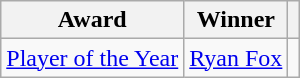<table class="wikitable">
<tr>
<th>Award</th>
<th>Winner</th>
<th></th>
</tr>
<tr>
<td><a href='#'>Player of the Year</a></td>
<td> <a href='#'>Ryan Fox</a></td>
<td></td>
</tr>
</table>
